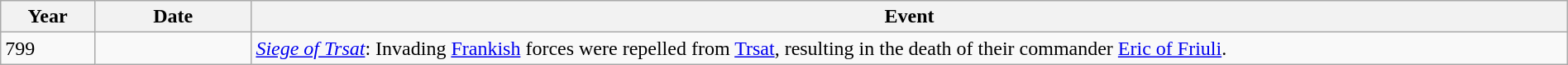<table class="wikitable" width="100%">
<tr>
<th style="width:6%">Year</th>
<th style="width:10%">Date</th>
<th>Event</th>
</tr>
<tr>
<td>799</td>
<td></td>
<td><em><a href='#'>Siege of Trsat</a></em>: Invading <a href='#'>Frankish</a> forces were repelled from <a href='#'>Trsat</a>, resulting in the death of their commander <a href='#'>Eric of Friuli</a>.</td>
</tr>
</table>
